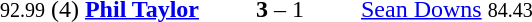<table style="text-align:center">
<tr>
<th width=223></th>
<th width=100></th>
<th width=223></th>
</tr>
<tr>
<td align=right><small>92.99</small> (4) <strong><a href='#'>Phil Taylor</a></strong> </td>
<td><strong>3</strong> – 1</td>
<td align=left> <a href='#'>Sean Downs</a> <small>84.43</small></td>
</tr>
</table>
